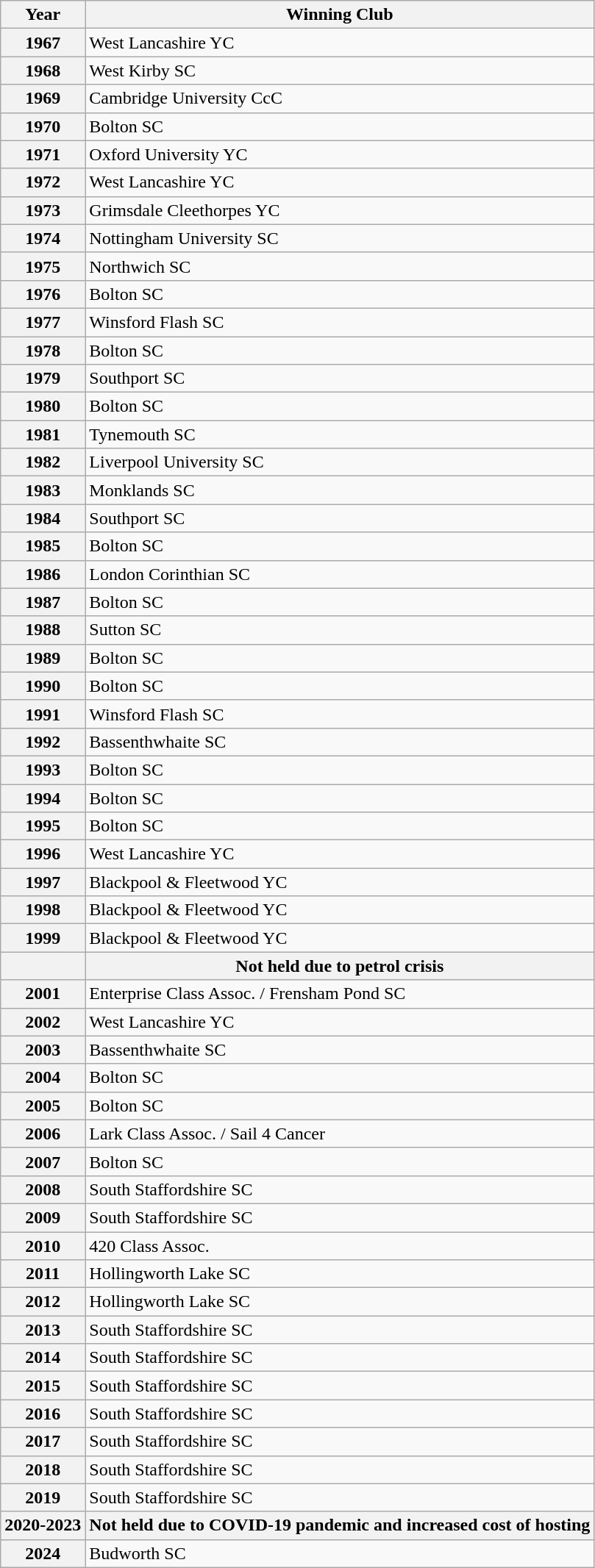<table class="wikitable">
<tr>
<th>Year</th>
<th>Winning Club</th>
</tr>
<tr>
<th>1967</th>
<td> West Lancashire YC</td>
</tr>
<tr>
<th>1968</th>
<td> West Kirby SC</td>
</tr>
<tr>
<th>1969</th>
<td> Cambridge University CcC</td>
</tr>
<tr>
<th>1970</th>
<td> Bolton SC</td>
</tr>
<tr>
<th>1971</th>
<td> Oxford University YC</td>
</tr>
<tr>
<th>1972</th>
<td> West Lancashire YC</td>
</tr>
<tr>
<th>1973</th>
<td> Grimsdale Cleethorpes YC</td>
</tr>
<tr>
<th>1974</th>
<td> Nottingham University SC</td>
</tr>
<tr>
<th>1975</th>
<td> Northwich SC</td>
</tr>
<tr>
<th>1976</th>
<td> Bolton SC</td>
</tr>
<tr>
<th>1977</th>
<td> Winsford Flash SC</td>
</tr>
<tr>
<th>1978</th>
<td> Bolton SC</td>
</tr>
<tr>
<th>1979</th>
<td> Southport SC</td>
</tr>
<tr>
<th>1980</th>
<td> Bolton SC</td>
</tr>
<tr>
<th>1981</th>
<td> Tynemouth SC</td>
</tr>
<tr>
<th>1982</th>
<td> Liverpool University SC</td>
</tr>
<tr>
<th>1983</th>
<td> Monklands SC</td>
</tr>
<tr>
<th>1984</th>
<td> Southport SC</td>
</tr>
<tr>
<th>1985</th>
<td> Bolton SC</td>
</tr>
<tr>
<th>1986</th>
<td> London Corinthian SC</td>
</tr>
<tr>
<th>1987</th>
<td> Bolton SC</td>
</tr>
<tr>
<th>1988</th>
<td> Sutton SC</td>
</tr>
<tr>
<th>1989</th>
<td> Bolton SC</td>
</tr>
<tr>
<th>1990</th>
<td> Bolton SC</td>
</tr>
<tr>
<th>1991</th>
<td> Winsford Flash SC</td>
</tr>
<tr>
<th>1992</th>
<td> Bassenthwhaite SC</td>
</tr>
<tr>
<th>1993</th>
<td> Bolton SC</td>
</tr>
<tr>
<th>1994</th>
<td> Bolton SC</td>
</tr>
<tr>
<th>1995</th>
<td> Bolton SC</td>
</tr>
<tr>
<th>1996</th>
<td> West Lancashire YC</td>
</tr>
<tr>
<th>1997</th>
<td> Blackpool & Fleetwood YC</td>
</tr>
<tr>
<th>1998</th>
<td> Blackpool & Fleetwood YC</td>
</tr>
<tr>
<th>1999</th>
<td> Blackpool & Fleetwood YC</td>
</tr>
<tr>
<th></th>
<th>Not held due to petrol crisis</th>
</tr>
<tr>
<th>2001</th>
<td>Enterprise Class Assoc. / Frensham Pond SC</td>
</tr>
<tr>
<th>2002</th>
<td> West Lancashire YC</td>
</tr>
<tr>
<th>2003</th>
<td> Bassenthwhaite SC</td>
</tr>
<tr>
<th>2004</th>
<td> Bolton SC</td>
</tr>
<tr>
<th>2005</th>
<td> Bolton SC</td>
</tr>
<tr>
<th>2006</th>
<td>Lark Class Assoc. / Sail 4 Cancer</td>
</tr>
<tr>
<th>2007</th>
<td> Bolton SC</td>
</tr>
<tr>
<th>2008</th>
<td> South Staffordshire SC</td>
</tr>
<tr>
<th>2009</th>
<td> South Staffordshire SC</td>
</tr>
<tr>
<th>2010</th>
<td>420 Class Assoc.</td>
</tr>
<tr>
<th>2011</th>
<td> Hollingworth Lake SC</td>
</tr>
<tr>
<th>2012</th>
<td> Hollingworth Lake SC</td>
</tr>
<tr>
<th>2013</th>
<td> South Staffordshire SC</td>
</tr>
<tr>
<th>2014</th>
<td> South Staffordshire SC</td>
</tr>
<tr>
<th>2015</th>
<td> South Staffordshire SC</td>
</tr>
<tr>
<th>2016</th>
<td> South Staffordshire SC</td>
</tr>
<tr>
<th>2017</th>
<td> South Staffordshire SC</td>
</tr>
<tr>
<th>2018</th>
<td> South Staffordshire SC</td>
</tr>
<tr>
<th>2019</th>
<td> South Staffordshire SC</td>
</tr>
<tr>
<th>2020-2023</th>
<th>Not held due to COVID-19 pandemic and increased cost of hosting</th>
</tr>
<tr>
<th>2024</th>
<td> Budworth SC</td>
</tr>
</table>
